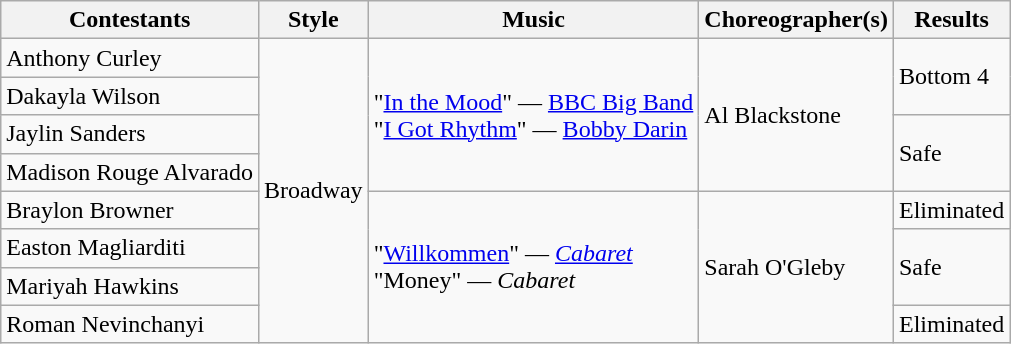<table class="wikitable">
<tr>
<th>Contestants</th>
<th>Style</th>
<th>Music</th>
<th>Choreographer(s)</th>
<th>Results</th>
</tr>
<tr>
<td>Anthony Curley</td>
<td rowspan="8">Broadway</td>
<td rowspan="4">"<a href='#'>In the Mood</a>" — <a href='#'>BBC Big Band</a><br>"<a href='#'>I Got Rhythm</a>" — <a href='#'>Bobby Darin</a></td>
<td rowspan="4">Al Blackstone</td>
<td rowspan="2">Bottom 4</td>
</tr>
<tr>
<td>Dakayla Wilson</td>
</tr>
<tr>
<td>Jaylin Sanders</td>
<td rowspan="2">Safe</td>
</tr>
<tr>
<td>Madison Rouge Alvarado</td>
</tr>
<tr>
<td>Braylon Browner</td>
<td rowspan="4">"<a href='#'>Willkommen</a>" — <em><a href='#'>Cabaret</a></em><br>"Money" — <em>Cabaret</em></td>
<td rowspan="4">Sarah O'Gleby</td>
<td>Eliminated</td>
</tr>
<tr>
<td>Easton Magliarditi</td>
<td rowspan="2">Safe</td>
</tr>
<tr>
<td>Mariyah Hawkins</td>
</tr>
<tr>
<td>Roman Nevinchanyi</td>
<td>Eliminated</td>
</tr>
</table>
